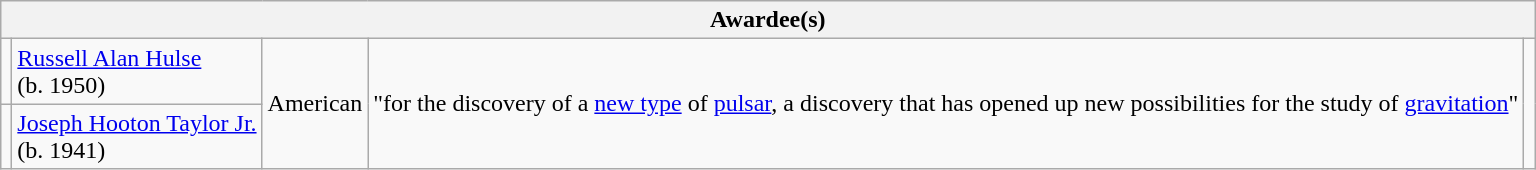<table class="wikitable">
<tr>
<th colspan="5">Awardee(s)</th>
</tr>
<tr>
<td></td>
<td><a href='#'>Russell Alan Hulse</a><br>(b. 1950)</td>
<td rowspan="2"> American</td>
<td rowspan="2">"for the discovery of a <a href='#'>new type</a> of <a href='#'>pulsar</a>, a discovery that has opened up new possibilities for the study of <a href='#'>gravitation</a>"</td>
<td rowspan="2"></td>
</tr>
<tr>
<td></td>
<td><a href='#'>Joseph Hooton Taylor Jr.</a><br>(b. 1941)</td>
</tr>
</table>
